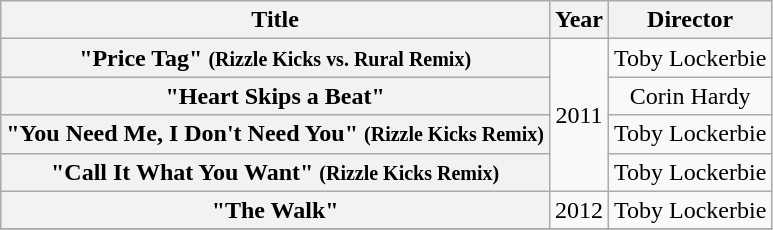<table class="wikitable plainrowheaders" style="text-align:center;">
<tr>
<th scope="col">Title</th>
<th scope="col">Year</th>
<th scope="col">Director</th>
</tr>
<tr>
<th scope="row">"Price Tag" <small>(Rizzle Kicks vs. Rural Remix)</small></th>
<td rowspan=4>2011</td>
<td>Toby Lockerbie</td>
</tr>
<tr>
<th scope="row">"Heart Skips a Beat"</th>
<td>Corin Hardy</td>
</tr>
<tr>
<th scope="row">"You Need Me, I Don't Need You" <small>(Rizzle Kicks Remix)</small></th>
<td>Toby Lockerbie</td>
</tr>
<tr>
<th scope="row">"Call It What You Want" <small>(Rizzle Kicks Remix)</small></th>
<td>Toby Lockerbie</td>
</tr>
<tr>
<th scope="row">"The Walk" </th>
<td>2012</td>
<td>Toby Lockerbie</td>
</tr>
<tr>
</tr>
</table>
